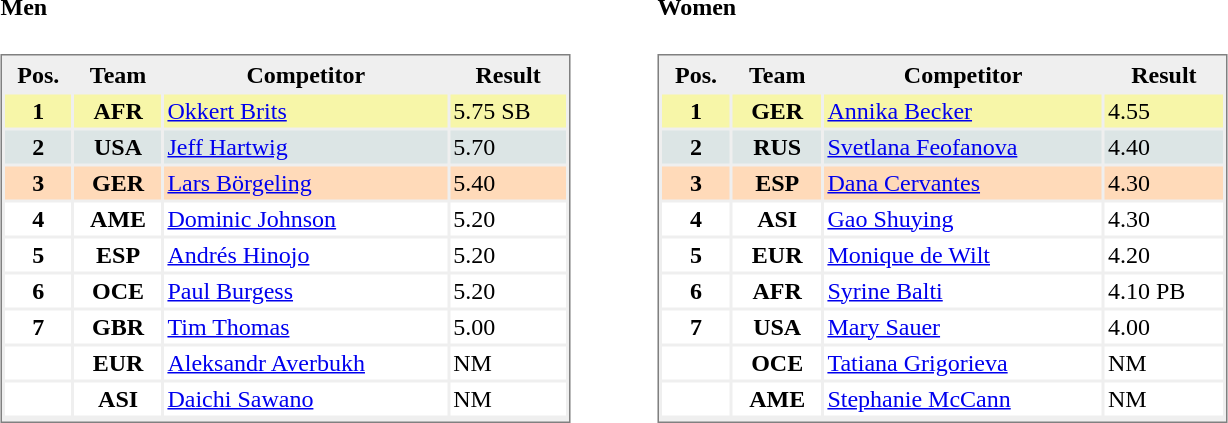<table>
<tr>
<td valign="top"><br><h4>Men</h4><table style="border-style:solid;border-width:1px;border-color:#808080;background-color:#EFEFEF" cellspacing="2" cellpadding="2" width="380px">
<tr bgcolor="#EFEFEF">
<th>Pos.</th>
<th>Team</th>
<th>Competitor</th>
<th>Result</th>
</tr>
<tr align="center" valign="top" bgcolor="#F7F6A8">
<th>1</th>
<th>AFR</th>
<td align="left"><a href='#'>Okkert Brits</a></td>
<td align="left">5.75 SB</td>
</tr>
<tr align="center" valign="top" bgcolor="#DCE5E5">
<th>2</th>
<th>USA</th>
<td align="left"><a href='#'>Jeff Hartwig</a></td>
<td align="left">5.70</td>
</tr>
<tr align="center" valign="top" bgcolor="#FFDAB9">
<th>3</th>
<th>GER</th>
<td align="left"><a href='#'>Lars Börgeling</a></td>
<td align="left">5.40</td>
</tr>
<tr align="center" valign="top" bgcolor="#FFFFFF">
<th>4</th>
<th>AME</th>
<td align="left"><a href='#'>Dominic Johnson</a></td>
<td align="left">5.20</td>
</tr>
<tr align="center" valign="top" bgcolor="#FFFFFF">
<th>5</th>
<th>ESP</th>
<td align="left"><a href='#'>Andrés Hinojo</a></td>
<td align="left">5.20</td>
</tr>
<tr align="center" valign="top" bgcolor="#FFFFFF">
<th>6</th>
<th>OCE</th>
<td align="left"><a href='#'>Paul Burgess</a></td>
<td align="left">5.20</td>
</tr>
<tr align="center" valign="top" bgcolor="#FFFFFF">
<th>7</th>
<th>GBR</th>
<td align="left"><a href='#'>Tim Thomas</a></td>
<td align="left">5.00</td>
</tr>
<tr align="center" valign="top" bgcolor="#FFFFFF">
<th></th>
<th>EUR</th>
<td align="left"><a href='#'>Aleksandr Averbukh</a></td>
<td align="left">NM</td>
</tr>
<tr align="center" valign="top" bgcolor="#FFFFFF">
<th></th>
<th>ASI</th>
<td align="left"><a href='#'>Daichi Sawano</a></td>
<td align="left">NM</td>
</tr>
<tr align="center" valign="top" bgcolor="#FFFFFF">
</tr>
</table>
</td>
<td width="50"> </td>
<td valign="top"><br><h4>Women</h4><table style="border-style:solid;border-width:1px;border-color:#808080;background-color:#EFEFEF" cellspacing="2" cellpadding="2" width="380px">
<tr bgcolor="#EFEFEF">
<th>Pos.</th>
<th>Team</th>
<th>Competitor</th>
<th>Result</th>
</tr>
<tr align="center" valign="top" bgcolor="#F7F6A8">
<th>1</th>
<th>GER</th>
<td align="left"><a href='#'>Annika Becker</a></td>
<td align="left">4.55</td>
</tr>
<tr align="center" valign="top" bgcolor="#DCE5E5">
<th>2</th>
<th>RUS</th>
<td align="left"><a href='#'>Svetlana Feofanova</a></td>
<td align="left">4.40</td>
</tr>
<tr align="center" valign="top" bgcolor="#FFDAB9">
<th>3</th>
<th>ESP</th>
<td align="left"><a href='#'>Dana Cervantes</a></td>
<td align="left">4.30</td>
</tr>
<tr align="center" valign="top" bgcolor="#FFFFFF">
<th>4</th>
<th>ASI</th>
<td align="left"><a href='#'>Gao Shuying</a></td>
<td align="left">4.30</td>
</tr>
<tr align="center" valign="top" bgcolor="#FFFFFF">
<th>5</th>
<th>EUR</th>
<td align="left"><a href='#'>Monique de Wilt</a></td>
<td align="left">4.20</td>
</tr>
<tr align="center" valign="top" bgcolor="#FFFFFF">
<th>6</th>
<th>AFR</th>
<td align="left"><a href='#'>Syrine Balti</a></td>
<td align="left">4.10 PB</td>
</tr>
<tr align="center" valign="top" bgcolor="#FFFFFF">
<th>7</th>
<th>USA</th>
<td align="left"><a href='#'>Mary Sauer</a></td>
<td align="left">4.00</td>
</tr>
<tr align="center" valign="top" bgcolor="#FFFFFF">
<th></th>
<th>OCE</th>
<td align="left"><a href='#'>Tatiana Grigorieva</a></td>
<td align="left">NM</td>
</tr>
<tr align="center" valign="top" bgcolor="#FFFFFF">
<th></th>
<th>AME</th>
<td align="left"><a href='#'>Stephanie McCann</a></td>
<td align="left">NM</td>
</tr>
<tr align="center" valign="top" bgcolor="#FFFFFF">
</tr>
</table>
</td>
</tr>
</table>
